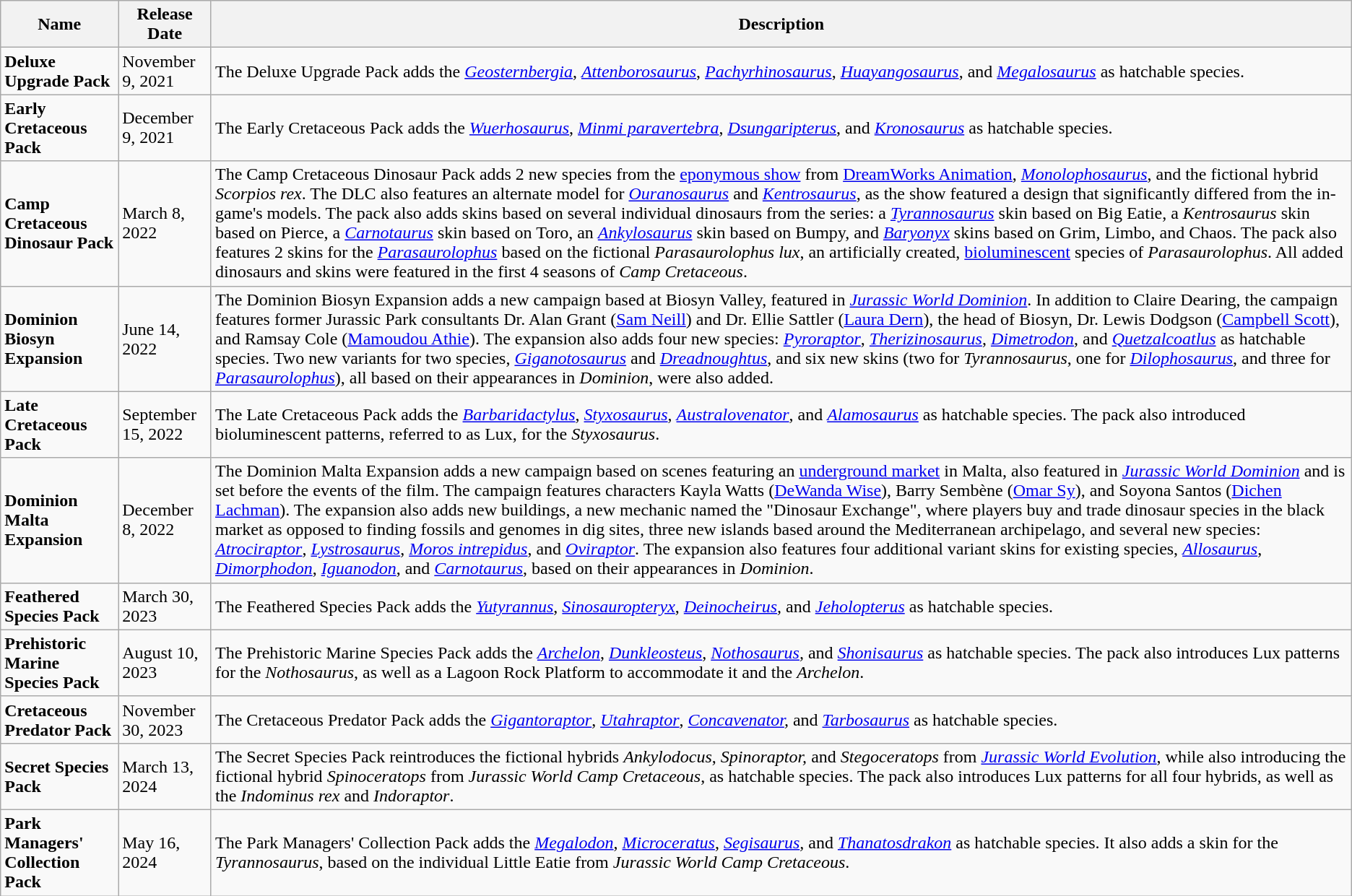<table class="wikitable">
<tr>
<th>Name</th>
<th>Release Date</th>
<th>Description</th>
</tr>
<tr>
<td><strong>Deluxe Upgrade Pack</strong></td>
<td>November 9, 2021</td>
<td>The Deluxe Upgrade Pack adds the <em><a href='#'>Geosternbergia</a></em>, <em><a href='#'>Attenborosaurus</a></em>, <em><a href='#'>Pachyrhinosaurus</a></em>, <em><a href='#'>Huayangosaurus</a></em>, and <em><a href='#'>Megalosaurus</a></em> as hatchable species.</td>
</tr>
<tr>
<td><strong>Early Cretaceous Pack</strong></td>
<td>December 9, 2021</td>
<td>The Early Cretaceous Pack adds the <em><a href='#'>Wuerhosaurus</a></em>, <em><a href='#'>Minmi paravertebra</a></em>, <em><a href='#'>Dsungaripterus</a></em>, and <em><a href='#'>Kronosaurus</a></em> as hatchable species.</td>
</tr>
<tr>
<td><strong>Camp Cretaceous Dinosaur Pack</strong></td>
<td>March 8, 2022</td>
<td>The Camp Cretaceous Dinosaur Pack adds 2 new species from the <a href='#'>eponymous show</a> from <a href='#'>DreamWorks Animation</a>, <em><a href='#'>Monolophosaurus</a></em>, and the fictional hybrid <em>Scorpios rex</em>. The DLC also features an alternate model for <em><a href='#'>Ouranosaurus</a></em> and <em><a href='#'>Kentrosaurus</a></em>, as the show featured a design that significantly differed from the in-game's models. The pack also adds skins based on several individual dinosaurs from the series: a <em><a href='#'>Tyrannosaurus</a></em> skin based on Big Eatie, a <em>Kentrosaurus</em> skin based on Pierce, a <em><a href='#'>Carnotaurus</a></em> skin based on Toro, an <em><a href='#'>Ankylosaurus</a></em> skin based on Bumpy, and <em><a href='#'>Baryonyx</a></em> skins based on Grim, Limbo, and Chaos. The pack also features 2 skins for the <em><a href='#'>Parasaurolophus</a></em> based on the fictional <em>Parasaurolophus lux</em>, an artificially created, <a href='#'>bioluminescent</a> species of <em>Parasaurolophus</em>. All added dinosaurs and skins were featured in the first 4 seasons of <em>Camp Cretaceous</em>.</td>
</tr>
<tr>
<td><strong>Dominion Biosyn Expansion</strong></td>
<td>June 14, 2022</td>
<td>The Dominion Biosyn Expansion adds a new campaign based at Biosyn Valley, featured in <em><a href='#'>Jurassic World Dominion</a></em>. In addition to Claire Dearing, the campaign features former Jurassic Park consultants Dr. Alan Grant (<a href='#'>Sam Neill</a>) and Dr. Ellie Sattler (<a href='#'>Laura Dern</a>), the head of Biosyn, Dr. Lewis Dodgson (<a href='#'>Campbell Scott</a>), and Ramsay Cole (<a href='#'>Mamoudou Athie</a>). The expansion also adds four new species: <em><a href='#'>Pyroraptor</a></em>, <em><a href='#'>Therizinosaurus</a></em>, <em><a href='#'>Dimetrodon</a></em>, and <em><a href='#'>Quetzalcoatlus</a></em> as hatchable species. Two new variants for two species, <em><a href='#'>Giganotosaurus</a></em> and <em><a href='#'>Dreadnoughtus</a></em>, and six new skins (two for <em>Tyrannosaurus</em>, one for <em><a href='#'>Dilophosaurus</a></em>, and three for <em><a href='#'>Parasaurolophus</a></em>), all based on their appearances in <em>Dominion</em>, were also added.</td>
</tr>
<tr>
<td><strong>Late Cretaceous Pack</strong></td>
<td>September 15, 2022</td>
<td>The Late Cretaceous Pack adds the <em><a href='#'>Barbaridactylus</a></em>, <em><a href='#'>Styxosaurus</a></em>, <em><a href='#'>Australovenator</a></em>, and <em><a href='#'>Alamosaurus</a></em> as hatchable species. The pack also introduced bioluminescent patterns, referred to as Lux, for the <em>Styxosaurus</em>.</td>
</tr>
<tr>
<td><strong>Dominion Malta Expansion</strong></td>
<td>December 8, 2022</td>
<td>The Dominion Malta Expansion adds a new campaign based on scenes featuring an <a href='#'>underground market</a> in Malta, also featured in <em><a href='#'>Jurassic World Dominion</a></em> and is set before the events of the film. The campaign features characters Kayla Watts (<a href='#'>DeWanda Wise</a>), Barry Sembène (<a href='#'>Omar Sy</a>), and Soyona Santos (<a href='#'>Dichen  Lachman</a>). The expansion also adds new buildings, a new mechanic named the "Dinosaur Exchange", where players buy and trade dinosaur species in the black market as opposed to finding fossils and genomes in dig sites, three new islands based around the Mediterranean archipelago, and several new species: <em><a href='#'>Atrociraptor</a></em>, <em><a href='#'>Lystrosaurus</a></em>, <em><a href='#'>Moros intrepidus</a></em>, and <em><a href='#'>Oviraptor</a></em>. The expansion also features four additional variant skins for existing species, <em><a href='#'>Allosaurus</a></em>, <em><a href='#'>Dimorphodon</a></em>, <em><a href='#'>Iguanodon</a></em>, and <em><a href='#'>Carnotaurus</a></em>, based on their appearances in <em>Dominion</em>.</td>
</tr>
<tr>
<td><strong>Feathered Species Pack</strong></td>
<td>March 30, 2023</td>
<td>The Feathered Species Pack adds the <em><a href='#'>Yutyrannus</a></em>, <em><a href='#'>Sinosauropteryx</a></em>, <em><a href='#'>Deinocheirus</a>,</em> and <em><a href='#'>Jeholopterus</a></em> as hatchable species.</td>
</tr>
<tr>
<td><strong>Prehistoric Marine Species Pack</strong></td>
<td>August 10, 2023</td>
<td>The Prehistoric Marine Species Pack adds the <em><a href='#'>Archelon</a></em>, <em><a href='#'>Dunkleosteus</a></em>, <em><a href='#'>Nothosaurus</a>,</em> and <em><a href='#'>Shonisaurus</a></em> as hatchable species. The pack also introduces Lux patterns for the <em>Nothosaurus</em>, as well as a Lagoon Rock Platform to accommodate it and the <em>Archelon</em>.</td>
</tr>
<tr>
<td><strong>Cretaceous Predator Pack</strong></td>
<td>November 30, 2023</td>
<td>The Cretaceous Predator Pack adds the <em><a href='#'>Gigantoraptor</a></em>, <em><a href='#'>Utahraptor</a></em>, <em><a href='#'>Concavenator</a>,</em> and <em><a href='#'>Tarbosaurus</a></em> as hatchable species.</td>
</tr>
<tr>
<td><strong>Secret Species Pack</strong></td>
<td>March 13, 2024</td>
<td>The Secret Species Pack reintroduces the fictional hybrids <em>Ankylodocus</em>, <em>Spinoraptor,</em> and <em>Stegoceratops</em> from <em><a href='#'>Jurassic World Evolution</a></em>, while also introducing the fictional hybrid <em>Spinoceratops</em> from <em>Jurassic World Camp Cretaceous</em>, as hatchable species. The pack also introduces Lux patterns for all four hybrids, as well as the <em>Indominus rex</em> and <em>Indoraptor</em>.</td>
</tr>
<tr>
<td><strong>Park Managers' Collection Pack</strong></td>
<td>May 16, 2024</td>
<td>The Park Managers' Collection Pack adds the <em><a href='#'>Megalodon</a></em>, <em><a href='#'>Microceratus</a></em>, <em><a href='#'>Segisaurus</a>,</em> and <em><a href='#'>Thanatosdrakon</a></em> as hatchable species. It also adds a skin for the <em>Tyrannosaurus</em>, based on the individual Little Eatie from <em>Jurassic World Camp Cretaceous</em>. </td>
</tr>
</table>
